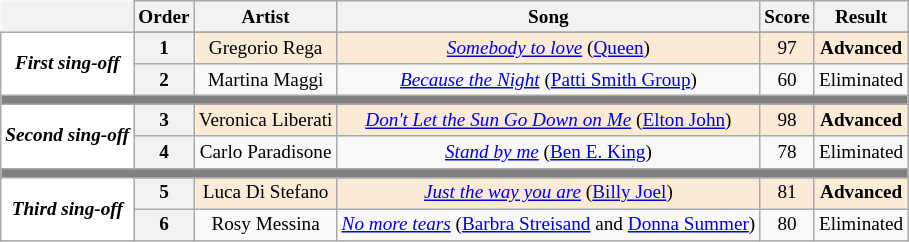<table class="wikitable" style="border: none; text-align:center; font-size:80%">
<tr>
<th style="border: none;"></th>
<th>Order</th>
<th>Artist</th>
<th>Song</th>
<th>Score</th>
<th>Result</th>
</tr>
<tr>
<th style="background:#FFFFFF; text-align:center" rowspan="3"><em>First sing-off</em></th>
</tr>
<tr bgcolor=#FAEBD7>
<th scope=col>1</th>
<td>Gregorio Rega</td>
<td><em><a href='#'>Somebody to love</a></em> (<a href='#'>Queen</a>)</td>
<td>97</td>
<td><strong>Advanced</strong></td>
</tr>
<tr>
<th scope=col>2</th>
<td>Martina Maggi</td>
<td><em><a href='#'>Because the Night</a></em> (<a href='#'>Patti Smith Group</a>)</td>
<td>60</td>
<td>Eliminated</td>
</tr>
<tr>
<td colspan="8" bgcolor="gray"></td>
</tr>
<tr>
<th style="background:#FFFFFF; text-align:center" rowspan="3"><em>Second sing-off</em></th>
</tr>
<tr bgcolor=#FAEBD7>
<th scope=col>3</th>
<td>Veronica Liberati</td>
<td><em><a href='#'>Don't Let the Sun Go Down on Me</a></em> (<a href='#'>Elton John</a>)</td>
<td>98</td>
<td><strong>Advanced</strong></td>
</tr>
<tr>
<th scope=col>4</th>
<td>Carlo Paradisone</td>
<td><em><a href='#'>Stand by me</a></em> (<a href='#'>Ben E. King</a>)</td>
<td>78</td>
<td>Eliminated</td>
</tr>
<tr>
<td colspan="8" bgcolor="gray"></td>
</tr>
<tr>
<th style="background:#FFFFFF; text-align:center" rowspan="3"><em>Third sing-off</em></th>
</tr>
<tr bgcolor=#FAEBD7>
<th scope=col>5</th>
<td>Luca Di Stefano</td>
<td><em><a href='#'>Just the way you are</a></em> (<a href='#'>Billy Joel</a>)</td>
<td>81</td>
<td><strong>Advanced</strong></td>
</tr>
<tr>
<th scope=col>6</th>
<td>Rosy Messina</td>
<td><em><a href='#'>No more tears</a></em> (<a href='#'>Barbra Streisand</a> and <a href='#'>Donna Summer</a>)</td>
<td>80</td>
<td>Eliminated</td>
</tr>
</table>
